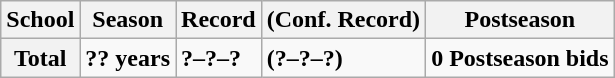<table class="wikitable">
<tr>
<th>School</th>
<th>Season</th>
<th>Record</th>
<th>(Conf. Record)</th>
<th>Postseason</th>
</tr>
<tr>
<th><strong>Total</strong></th>
<td><strong>?? years</strong></td>
<td><strong>?–?–?</strong></td>
<td><strong>(?–?–?)</strong></td>
<td><strong>0 Postseason bids</strong></td>
</tr>
</table>
